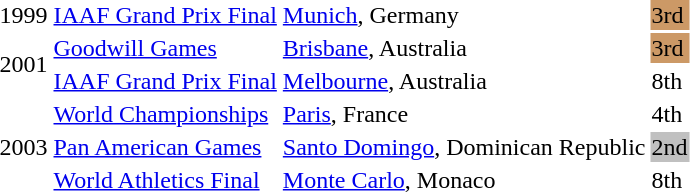<table>
<tr>
<td>1999</td>
<td><a href='#'>IAAF Grand Prix Final</a></td>
<td><a href='#'>Munich</a>, Germany</td>
<td bgcolor=cc9966>3rd</td>
<td></td>
</tr>
<tr>
<td rowspan=2>2001</td>
<td><a href='#'>Goodwill Games</a></td>
<td><a href='#'>Brisbane</a>, Australia</td>
<td bgcolor=cc9966>3rd</td>
<td></td>
</tr>
<tr>
<td><a href='#'>IAAF Grand Prix Final</a></td>
<td><a href='#'>Melbourne</a>, Australia</td>
<td>8th</td>
<td></td>
</tr>
<tr>
<td rowspan=3>2003</td>
<td><a href='#'>World Championships</a></td>
<td><a href='#'>Paris</a>, France</td>
<td>4th</td>
<td></td>
</tr>
<tr>
<td><a href='#'>Pan American Games</a></td>
<td><a href='#'>Santo Domingo</a>, Dominican Republic</td>
<td bgcolor=silver>2nd</td>
<td></td>
</tr>
<tr>
<td><a href='#'>World Athletics Final</a></td>
<td><a href='#'>Monte Carlo</a>, Monaco</td>
<td>8th</td>
<td></td>
</tr>
</table>
